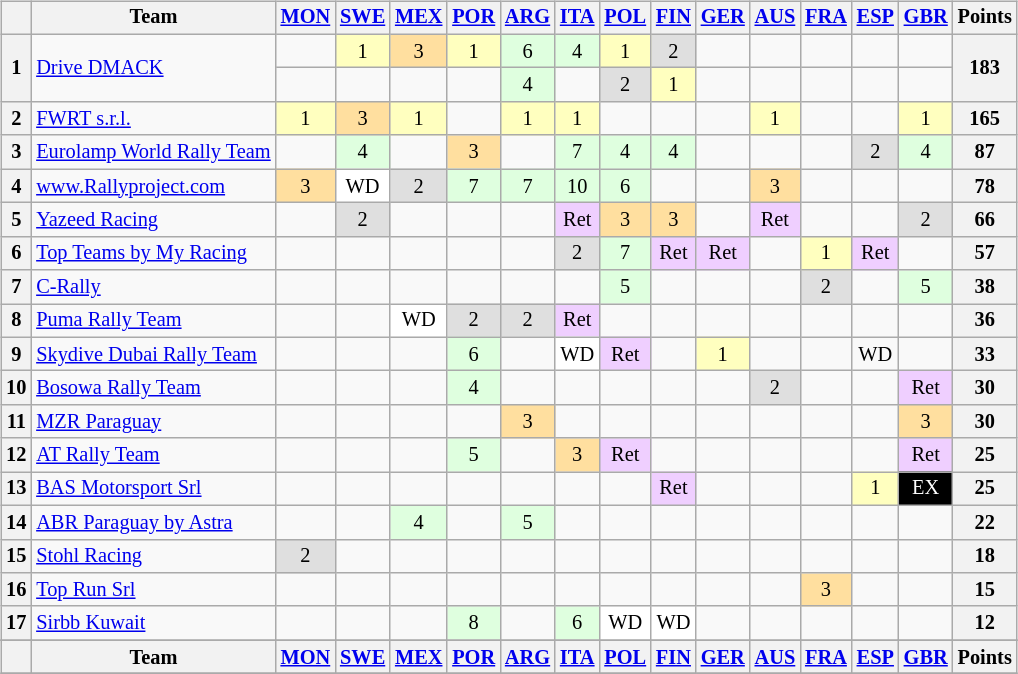<table>
<tr>
<td><br><table class="wikitable" style="font-size: 85%; text-align: center;">
<tr valign="top">
<th valign="middle"></th>
<th valign="middle">Team</th>
<th><a href='#'>MON</a><br></th>
<th><a href='#'>SWE</a><br></th>
<th><a href='#'>MEX</a><br></th>
<th><a href='#'>POR</a><br></th>
<th><a href='#'>ARG</a><br></th>
<th><a href='#'>ITA</a><br></th>
<th><a href='#'>POL</a><br></th>
<th><a href='#'>FIN</a><br></th>
<th><a href='#'>GER</a><br></th>
<th><a href='#'>AUS</a><br></th>
<th><a href='#'>FRA</a><br></th>
<th><a href='#'>ESP</a><br></th>
<th><a href='#'>GBR</a><br></th>
<th valign="middle">Points</th>
</tr>
<tr>
<th rowspan="2">1</th>
<td rowspan="2" align="left"> <a href='#'>Drive DMACK</a></td>
<td></td>
<td style="background:#ffffbf;">1</td>
<td style="background:#ffdf9f;">3</td>
<td style="background:#ffffbf;">1</td>
<td style="background:#dfffdf;">6</td>
<td style="background:#dfffdf;">4</td>
<td style="background:#ffffbf;">1</td>
<td style="background:#dfdfdf;">2</td>
<td></td>
<td></td>
<td></td>
<td></td>
<td></td>
<th rowspan="2" align="right">183</th>
</tr>
<tr>
<td></td>
<td></td>
<td></td>
<td></td>
<td style="background:#dfffdf;">4</td>
<td></td>
<td style="background:#dfdfdf;">2</td>
<td style="background:#ffffbf;">1</td>
<td></td>
<td></td>
<td></td>
<td></td>
<td></td>
</tr>
<tr>
<th>2</th>
<td align="left"> <a href='#'>FWRT s.r.l.</a></td>
<td style="background:#ffffbf;">1</td>
<td style="background:#ffdf9f;">3</td>
<td style="background:#ffffbf;">1</td>
<td></td>
<td style="background:#ffffbf;">1</td>
<td style="background:#ffffbf;">1</td>
<td></td>
<td></td>
<td></td>
<td style="background:#ffffbf;">1</td>
<td></td>
<td></td>
<td style="background:#ffffbf;">1</td>
<th align="right">165</th>
</tr>
<tr>
<th>3</th>
<td align="left"> <a href='#'>Eurolamp World Rally Team</a></td>
<td></td>
<td style="background:#dfffdf;">4</td>
<td></td>
<td style="background:#ffdf9f;">3</td>
<td></td>
<td style="background:#dfffdf;">7</td>
<td style="background:#dfffdf;">4</td>
<td style="background:#dfffdf;">4</td>
<td></td>
<td></td>
<td></td>
<td style="background:#dfdfdf;">2</td>
<td style="background:#dfffdf;">4</td>
<th align="right">87</th>
</tr>
<tr>
<th>4</th>
<td align="left"> <a href='#'>www.Rallyproject.com</a></td>
<td style="background:#ffdf9f;">3</td>
<td style="background:#ffffff;">WD</td>
<td style="background:#dfdfdf;">2</td>
<td style="background:#dfffdf;">7</td>
<td style="background:#dfffdf;">7</td>
<td style="background:#dfffdf;">10</td>
<td style="background:#dfffdf;">6</td>
<td></td>
<td></td>
<td style="background:#ffdf9f;">3</td>
<td></td>
<td></td>
<td></td>
<th align="right">78</th>
</tr>
<tr>
<th>5</th>
<td align="left"> <a href='#'>Yazeed Racing</a></td>
<td></td>
<td style="background:#dfdfdf;">2</td>
<td></td>
<td></td>
<td></td>
<td style="background:#efcfff;">Ret</td>
<td style="background:#ffdf9f;">3</td>
<td style="background:#ffdf9f;">3</td>
<td></td>
<td style="background:#efcfff;">Ret</td>
<td></td>
<td></td>
<td style="background:#dfdfdf;">2</td>
<th align="right">66</th>
</tr>
<tr>
<th>6</th>
<td align="left"> <a href='#'>Top Teams by My Racing</a></td>
<td></td>
<td></td>
<td></td>
<td></td>
<td></td>
<td style="background:#dfdfdf;">2</td>
<td style="background:#dfffdf;">7</td>
<td style="background:#efcfff;">Ret</td>
<td style="background:#efcfff;">Ret</td>
<td></td>
<td style="background:#ffffbf;">1</td>
<td style="background:#efcfff;">Ret</td>
<td></td>
<th align="right">57</th>
</tr>
<tr>
<th>7</th>
<td align="left"> <a href='#'>C-Rally</a></td>
<td></td>
<td></td>
<td></td>
<td></td>
<td></td>
<td></td>
<td style="background:#dfffdf;">5</td>
<td></td>
<td></td>
<td></td>
<td style="background:#dfdfdf;">2</td>
<td></td>
<td style="background:#dfffdf;">5</td>
<th align="right">38</th>
</tr>
<tr>
<th>8</th>
<td align="left"> <a href='#'>Puma Rally Team</a></td>
<td></td>
<td></td>
<td style="background:#ffffff;">WD</td>
<td style="background:#dfdfdf;">2</td>
<td style="background:#dfdfdf;">2</td>
<td style="background:#efcfff;">Ret</td>
<td></td>
<td></td>
<td></td>
<td></td>
<td></td>
<td></td>
<td></td>
<th align="right">36</th>
</tr>
<tr>
<th>9</th>
<td align="left"> <a href='#'>Skydive Dubai Rally Team</a></td>
<td></td>
<td></td>
<td></td>
<td style="background:#dfffdf;">6</td>
<td></td>
<td style="background:#ffffff;">WD</td>
<td style="background:#efcfff;">Ret</td>
<td></td>
<td style="background:#ffffbf;">1</td>
<td></td>
<td></td>
<td>WD</td>
<td></td>
<th align="right">33</th>
</tr>
<tr>
<th>10</th>
<td align="left"> <a href='#'>Bosowa Rally Team</a></td>
<td></td>
<td></td>
<td></td>
<td style="background:#dfffdf;">4</td>
<td></td>
<td></td>
<td></td>
<td></td>
<td></td>
<td style="background:#dfdfdf;">2</td>
<td></td>
<td></td>
<td style="background:#efcfff;">Ret</td>
<th align="right">30</th>
</tr>
<tr>
<th>11</th>
<td align="left"> <a href='#'>MZR Paraguay</a></td>
<td></td>
<td></td>
<td></td>
<td></td>
<td style="background:#ffdf9f;">3</td>
<td></td>
<td></td>
<td></td>
<td></td>
<td></td>
<td></td>
<td></td>
<td style="background:#ffdf9f;">3</td>
<th align="right">30</th>
</tr>
<tr>
<th>12</th>
<td align="left"> <a href='#'>AT Rally Team</a></td>
<td></td>
<td></td>
<td></td>
<td style="background:#dfffdf;">5</td>
<td></td>
<td style="background:#ffdf9f;">3</td>
<td style="background:#efcfff;">Ret</td>
<td></td>
<td></td>
<td></td>
<td></td>
<td></td>
<td style="background:#efcfff;">Ret</td>
<th align="right">25</th>
</tr>
<tr>
<th>13</th>
<td align="left"> <a href='#'>BAS Motorsport Srl</a></td>
<td></td>
<td></td>
<td></td>
<td></td>
<td></td>
<td></td>
<td></td>
<td style="background:#efcfff;">Ret</td>
<td></td>
<td></td>
<td></td>
<td style="background:#ffffbf;">1</td>
<td style="background:#000000; color:white;">EX</td>
<th align="right">25</th>
</tr>
<tr>
<th>14</th>
<td align="left"> <a href='#'>ABR Paraguay by Astra</a></td>
<td></td>
<td></td>
<td style="background:#dfffdf;">4</td>
<td></td>
<td style="background:#dfffdf;">5</td>
<td></td>
<td></td>
<td></td>
<td></td>
<td></td>
<td></td>
<td></td>
<td></td>
<th align="right">22</th>
</tr>
<tr>
<th>15</th>
<td align="left"> <a href='#'>Stohl Racing</a></td>
<td style="background:#dfdfdf;">2</td>
<td></td>
<td></td>
<td></td>
<td></td>
<td></td>
<td></td>
<td></td>
<td></td>
<td></td>
<td></td>
<td></td>
<td></td>
<th align="right">18</th>
</tr>
<tr>
<th>16</th>
<td align="left"> <a href='#'>Top Run Srl</a></td>
<td></td>
<td></td>
<td></td>
<td></td>
<td></td>
<td></td>
<td></td>
<td></td>
<td></td>
<td></td>
<td style="background:#ffdf9f;">3</td>
<td></td>
<td></td>
<th align="right">15</th>
</tr>
<tr>
<th>17</th>
<td align="left"> <a href='#'>Sirbb Kuwait</a></td>
<td></td>
<td></td>
<td></td>
<td style="background:#dfffdf;">8</td>
<td></td>
<td style="background:#dfffdf;">6</td>
<td style="background:#ffffff;">WD</td>
<td style="background:#ffffff;">WD</td>
<td></td>
<td></td>
<td></td>
<td></td>
<td></td>
<th align="right">12</th>
</tr>
<tr>
</tr>
<tr valign="top">
<th valign="middle"></th>
<th valign="middle">Team</th>
<th><a href='#'>MON</a><br></th>
<th><a href='#'>SWE</a><br></th>
<th><a href='#'>MEX</a><br></th>
<th><a href='#'>POR</a><br></th>
<th><a href='#'>ARG</a><br></th>
<th><a href='#'>ITA</a><br></th>
<th><a href='#'>POL</a><br></th>
<th><a href='#'>FIN</a><br></th>
<th><a href='#'>GER</a><br></th>
<th><a href='#'>AUS</a><br></th>
<th><a href='#'>FRA</a><br></th>
<th><a href='#'>ESP</a><br></th>
<th><a href='#'>GBR</a><br></th>
<th valign="middle">Points</th>
</tr>
<tr>
</tr>
</table>
</td>
<td valign="top"><br></td>
</tr>
</table>
